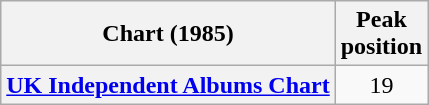<table class="wikitable sortable plainrowheaders" style="text-align:center">
<tr>
<th scope="col">Chart (1985)</th>
<th scope="col">Peak<br>position</th>
</tr>
<tr>
<th scope="row"><a href='#'>UK Independent Albums Chart</a></th>
<td>19</td>
</tr>
</table>
